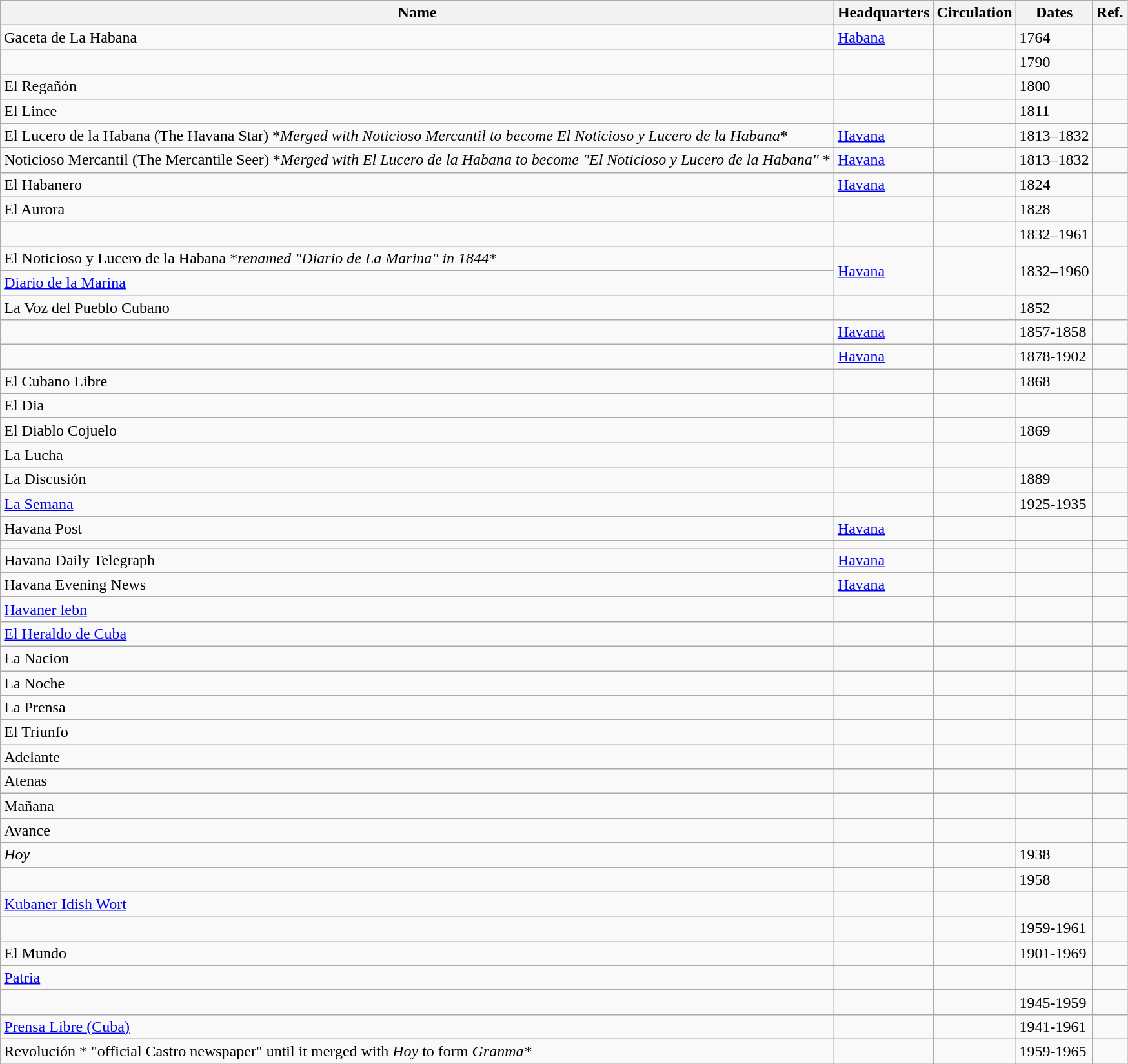<table class="wikitable">
<tr>
<th>Name</th>
<th>Headquarters</th>
<th>Circulation</th>
<th>Dates</th>
<th>Ref.</th>
</tr>
<tr>
<td>Gaceta de La Habana</td>
<td><a href='#'>Habana</a></td>
<td></td>
<td>1764</td>
<td></td>
</tr>
<tr>
<td></td>
<td></td>
<td></td>
<td>1790</td>
<td></td>
</tr>
<tr>
<td>El Regañón</td>
<td></td>
<td></td>
<td>1800</td>
<td></td>
</tr>
<tr>
<td>El Lince</td>
<td></td>
<td></td>
<td>1811</td>
<td></td>
</tr>
<tr>
<td>El Lucero de la Habana (The Havana Star) *<em>Merged with Noticioso Mercantil to become  El Noticioso y Lucero de la Habana</em>*</td>
<td><a href='#'>Havana</a></td>
<td></td>
<td>1813–1832</td>
<td></td>
</tr>
<tr>
<td>Noticioso Mercantil (The Mercantile Seer) *<em>Merged with El Lucero de la Habana to become "El Noticioso y Lucero de la Habana"</em> *</td>
<td><a href='#'>Havana</a></td>
<td></td>
<td>1813–1832</td>
<td></td>
</tr>
<tr>
<td>El Habanero</td>
<td><a href='#'>Havana</a></td>
<td></td>
<td>1824</td>
<td></td>
</tr>
<tr>
<td>El Aurora</td>
<td></td>
<td></td>
<td>1828</td>
<td></td>
</tr>
<tr>
<td></td>
<td></td>
<td></td>
<td>1832–1961</td>
<td></td>
</tr>
<tr>
<td>El Noticioso y Lucero de la Habana *<em>renamed "Diario de La Marina" in 1844</em>*</td>
<td rowspan="2"><a href='#'>Havana</a></td>
<td rowspan="2"></td>
<td rowspan="2">1832–1960</td>
<td rowspan="2"></td>
</tr>
<tr>
<td><a href='#'>Diario de la Marina</a></td>
</tr>
<tr>
<td>La Voz del Pueblo Cubano</td>
<td></td>
<td></td>
<td>1852</td>
<td></td>
</tr>
<tr>
<td></td>
<td><a href='#'>Havana</a></td>
<td></td>
<td>1857-1858</td>
<td></td>
</tr>
<tr>
<td></td>
<td><a href='#'>Havana</a></td>
<td></td>
<td>1878-1902</td>
<td></td>
</tr>
<tr>
<td>El Cubano Libre</td>
<td></td>
<td></td>
<td>1868</td>
<td></td>
</tr>
<tr>
<td>El Dia</td>
<td></td>
<td></td>
<td></td>
<td></td>
</tr>
<tr>
<td>El Diablo Cojuelo</td>
<td></td>
<td></td>
<td>1869</td>
<td></td>
</tr>
<tr>
<td>La Lucha</td>
<td></td>
<td></td>
<td></td>
<td></td>
</tr>
<tr>
<td>La Discusión</td>
<td></td>
<td></td>
<td>1889</td>
<td></td>
</tr>
<tr>
<td><a href='#'>La Semana</a></td>
<td></td>
<td></td>
<td>1925-1935</td>
<td></td>
</tr>
<tr>
<td>Havana Post</td>
<td><a href='#'>Havana</a></td>
<td></td>
<td></td>
<td></td>
</tr>
<tr>
<td></td>
<td></td>
<td></td>
<td></td>
<td></td>
</tr>
<tr>
<td>Havana Daily Telegraph</td>
<td><a href='#'>Havana</a></td>
<td></td>
<td></td>
<td></td>
</tr>
<tr>
<td>Havana Evening News</td>
<td><a href='#'>Havana</a></td>
<td></td>
<td></td>
<td></td>
</tr>
<tr>
<td><a href='#'>Havaner lebn</a></td>
<td></td>
<td></td>
<td></td>
<td></td>
</tr>
<tr>
<td><a href='#'>El Heraldo de Cuba</a></td>
<td></td>
<td></td>
<td></td>
<td></td>
</tr>
<tr>
<td>La Nacion</td>
<td></td>
<td></td>
<td></td>
<td></td>
</tr>
<tr>
<td>La Noche</td>
<td></td>
<td></td>
<td></td>
<td></td>
</tr>
<tr>
<td>La Prensa</td>
<td></td>
<td></td>
<td></td>
<td></td>
</tr>
<tr>
<td>El Triunfo</td>
<td></td>
<td></td>
<td></td>
<td></td>
</tr>
<tr>
<td>Adelante</td>
<td></td>
<td></td>
<td></td>
<td></td>
</tr>
<tr>
<td>Atenas</td>
<td></td>
<td></td>
<td></td>
<td></td>
</tr>
<tr>
<td>Mañana</td>
<td></td>
<td></td>
<td></td>
<td></td>
</tr>
<tr>
<td>Avance</td>
<td></td>
<td></td>
<td></td>
<td></td>
</tr>
<tr>
<td><em>Hoy</em></td>
<td></td>
<td></td>
<td>1938</td>
<td></td>
</tr>
<tr>
<td></td>
<td></td>
<td></td>
<td>1958</td>
<td></td>
</tr>
<tr>
<td><a href='#'>Kubaner Idish Wort</a></td>
<td></td>
<td></td>
<td></td>
<td></td>
</tr>
<tr>
<td></td>
<td></td>
<td></td>
<td>1959-1961</td>
<td></td>
</tr>
<tr>
<td>El Mundo</td>
<td></td>
<td></td>
<td>1901-1969</td>
<td></td>
</tr>
<tr>
<td><a href='#'>Patria</a></td>
<td></td>
<td></td>
<td></td>
<td></td>
</tr>
<tr>
<td></td>
<td></td>
<td></td>
<td>1945-1959</td>
<td></td>
</tr>
<tr>
<td><a href='#'>Prensa Libre (Cuba)</a></td>
<td></td>
<td></td>
<td>1941-1961</td>
<td></td>
</tr>
<tr>
<td>Revolución * "official Castro newspaper" until it merged with <em>Hoy</em> to form <em>Granma*</em></td>
<td></td>
<td></td>
<td>1959-1965</td>
<td></td>
</tr>
</table>
